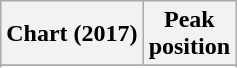<table class="wikitable plainrowheaders sortable" style="text-align:center;">
<tr>
<th scope="col">Chart (2017)</th>
<th scope="col">Peak<br>position</th>
</tr>
<tr>
</tr>
<tr>
</tr>
<tr>
</tr>
</table>
